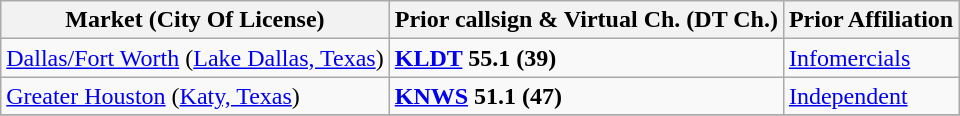<table class="wikitable">
<tr>
<th>Market (City Of License)</th>
<th>Prior callsign & Virtual Ch. (DT Ch.)</th>
<th>Prior Affiliation</th>
</tr>
<tr style="vertical-align: top; text-align: left;">
<td><a href='#'>Dallas/Fort Worth</a> (<a href='#'>Lake Dallas, Texas</a>)</td>
<td><strong><a href='#'>KLDT</a> 55.1 (39)</strong></td>
<td><a href='#'>Infomercials</a></td>
</tr>
<tr style="vertical-align: top; text-align: left;">
<td><a href='#'>Greater Houston</a> (<a href='#'>Katy, Texas</a>)</td>
<td><strong><a href='#'>KNWS</a> 51.1 (47)</strong></td>
<td><a href='#'>Independent</a></td>
</tr>
<tr style="vertical-align: top; text-align: left;">
</tr>
</table>
